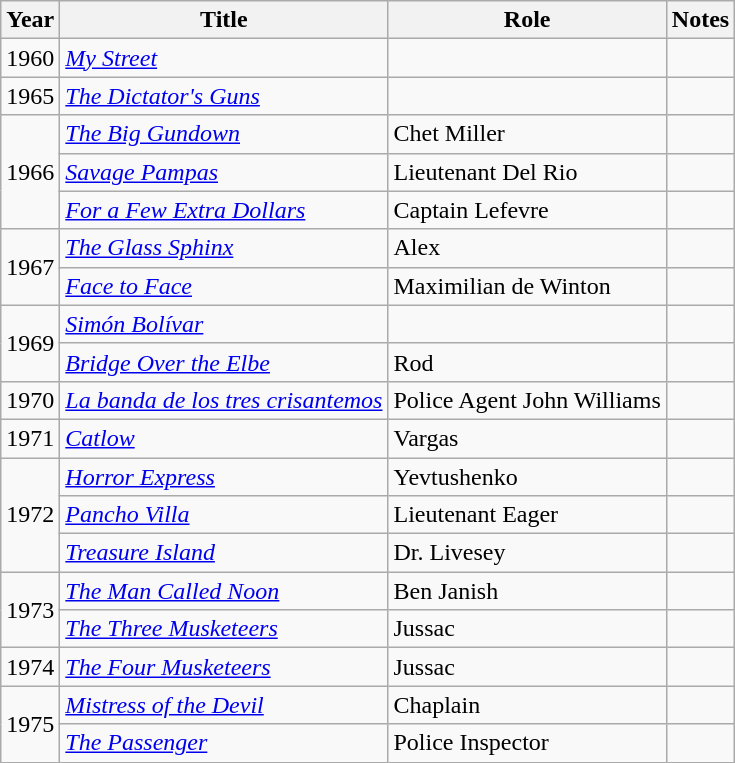<table class="wikitable sortable">
<tr>
<th>Year</th>
<th>Title</th>
<th>Role</th>
<th class="unsortable">Notes</th>
</tr>
<tr>
<td>1960</td>
<td><em><a href='#'>My Street</a></em></td>
<td></td>
<td></td>
</tr>
<tr>
<td>1965</td>
<td><em><a href='#'>The Dictator's Guns</a></em></td>
<td></td>
<td></td>
</tr>
<tr>
<td rowspan=3>1966</td>
<td><em><a href='#'>The Big Gundown</a></em></td>
<td>Chet Miller</td>
<td></td>
</tr>
<tr>
<td><em><a href='#'>Savage Pampas</a></em></td>
<td>Lieutenant Del Rio</td>
<td></td>
</tr>
<tr>
<td><em><a href='#'>For a Few Extra Dollars</a></em></td>
<td>Captain Lefevre</td>
<td></td>
</tr>
<tr>
<td rowspan=2>1967</td>
<td><em><a href='#'>The Glass Sphinx</a></em></td>
<td>Alex</td>
<td></td>
</tr>
<tr>
<td><em><a href='#'>Face to Face</a></em></td>
<td>Maximilian de Winton</td>
<td></td>
</tr>
<tr>
<td rowspan=2>1969</td>
<td><em><a href='#'>Simón Bolívar</a></em></td>
<td></td>
<td></td>
</tr>
<tr>
<td><em><a href='#'>Bridge Over the Elbe</a></em></td>
<td>Rod</td>
<td></td>
</tr>
<tr>
<td>1970</td>
<td><em><a href='#'>La banda de los tres crisantemos</a></em></td>
<td>Police Agent John Williams</td>
<td></td>
</tr>
<tr>
<td>1971</td>
<td><em><a href='#'>Catlow</a></em></td>
<td>Vargas</td>
<td></td>
</tr>
<tr>
<td rowspan=3>1972</td>
<td><em><a href='#'>Horror Express</a></em></td>
<td>Yevtushenko</td>
<td></td>
</tr>
<tr>
<td><em><a href='#'>Pancho Villa</a></em></td>
<td>Lieutenant Eager</td>
<td></td>
</tr>
<tr>
<td><em><a href='#'>Treasure Island</a></em></td>
<td>Dr. Livesey</td>
<td></td>
</tr>
<tr>
<td rowspan=2>1973</td>
<td><em><a href='#'>The Man Called Noon</a></em></td>
<td>Ben Janish</td>
<td></td>
</tr>
<tr>
<td><em><a href='#'>The Three Musketeers</a></em></td>
<td>Jussac</td>
<td></td>
</tr>
<tr>
<td>1974</td>
<td><em><a href='#'>The Four Musketeers</a></em></td>
<td>Jussac</td>
<td></td>
</tr>
<tr>
<td rowspan=2>1975</td>
<td><em><a href='#'>Mistress of the Devil</a></em></td>
<td>Chaplain</td>
<td></td>
</tr>
<tr>
<td><em><a href='#'>The Passenger</a></em></td>
<td>Police Inspector</td>
<td></td>
</tr>
</table>
